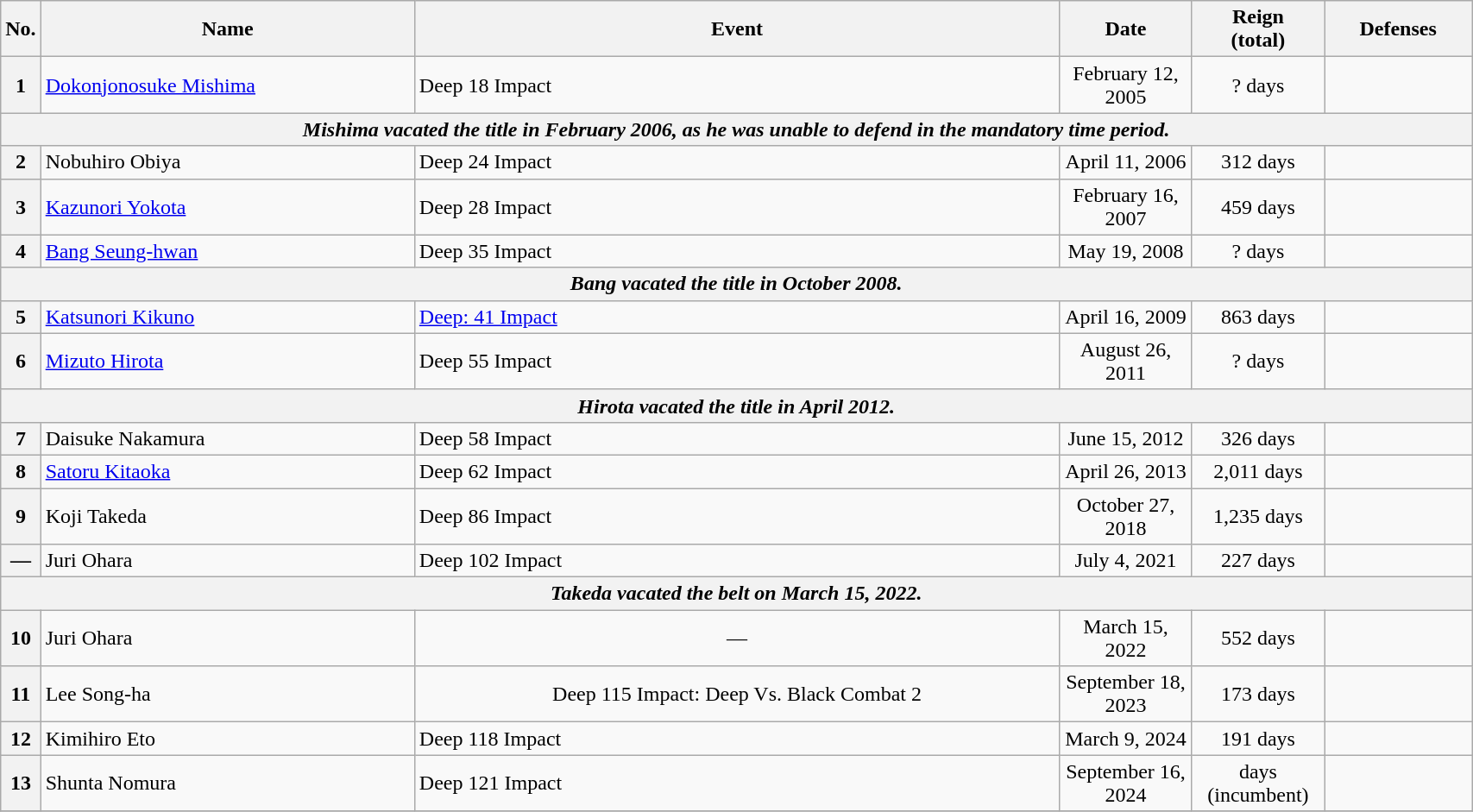<table class="wikitable" style="width:90%;">
<tr>
<th style="width:2%;">No.</th>
<th>Name</th>
<th>Event</th>
<th style="width:9%;">Date</th>
<th style="width:9%;">Reign<br>(total)</th>
<th>Defenses</th>
</tr>
<tr>
<th>1</th>
<td> <a href='#'>Dokonjonosuke Mishima</a><br></td>
<td>Deep 18 Impact<br></td>
<td align=center>February 12, 2005</td>
<td align=center>? days</td>
<td></td>
</tr>
<tr>
<th colspan=6 align=center><em>Mishima vacated the title in February 2006, as he was unable to defend in the mandatory time period.</em></th>
</tr>
<tr>
<th>2</th>
<td> Nobuhiro Obiya<br></td>
<td>Deep 24 Impact<br></td>
<td align=center>April 11, 2006</td>
<td align=center>312 days</td>
<td></td>
</tr>
<tr>
<th>3</th>
<td> <a href='#'>Kazunori Yokota</a></td>
<td>Deep 28 Impact<br></td>
<td align=center>February 16, 2007</td>
<td align=center>459 days</td>
<td></td>
</tr>
<tr>
<th>4</th>
<td> <a href='#'>Bang Seung-hwan</a></td>
<td>Deep 35 Impact<br></td>
<td align=center>May 19, 2008</td>
<td align=center>? days</td>
<td></td>
</tr>
<tr>
<th colspan=6 align=center><em>Bang vacated the title in October 2008.</em></th>
</tr>
<tr>
<th>5</th>
<td> <a href='#'>Katsunori Kikuno</a><br></td>
<td><a href='#'>Deep: 41 Impact</a><br></td>
<td align=center>April 16, 2009</td>
<td align=center>863 days</td>
<td><br></td>
</tr>
<tr>
<th>6</th>
<td> <a href='#'>Mizuto Hirota</a></td>
<td>Deep 55 Impact<br></td>
<td align=center>August 26, 2011</td>
<td align=center>? days</td>
<td><br></td>
</tr>
<tr>
<th colspan=6 align=center><em>Hirota vacated the title in April 2012.</em></th>
</tr>
<tr>
<th>7</th>
<td> Daisuke Nakamura<br></td>
<td>Deep 58 Impact<br></td>
<td align=center>June 15, 2012</td>
<td align=center>326 days</td>
<td><br></td>
</tr>
<tr>
<th>8</th>
<td> <a href='#'>Satoru Kitaoka</a></td>
<td>Deep 62 Impact<br></td>
<td align=center>April 26, 2013</td>
<td align=center>2,011 days</td>
<td><br></td>
</tr>
<tr>
<th>9</th>
<td> Koji Takeda</td>
<td>Deep 86 Impact<br></td>
<td align=center>October 27, 2018</td>
<td align=center>1,235 days<br></td>
<td><br></td>
</tr>
<tr>
<th>—</th>
<td> Juri Ohara<br></td>
<td>Deep 102 Impact<br></td>
<td align=center>July 4, 2021</td>
<td align=center>227 days<br></td>
<td></td>
</tr>
<tr>
<th colspan=6 align=center><em>Takeda vacated the belt on March 15, 2022.</em></th>
</tr>
<tr>
<th>10</th>
<td> Juri Ohara<br></td>
<td align=center>—</td>
<td align=center>March 15, 2022</td>
<td align=center>552 days<br></td>
<td><br></td>
</tr>
<tr>
<th>11</th>
<td> Lee Song-ha</td>
<td align=center>Deep 115 Impact: Deep Vs. Black Combat 2<br></td>
<td align=center>September 18, 2023</td>
<td align=center>173 days<br></td>
<td></td>
</tr>
<tr>
<th>12</th>
<td> Kimihiro Eto</td>
<td>Deep 118 Impact<br></td>
<td align=center>March 9, 2024</td>
<td align=center>191 days<br></td>
<td></td>
</tr>
<tr>
<th>13</th>
<td> Shunta Nomura</td>
<td>Deep 121 Impact<br></td>
<td align=center>September 16, 2024</td>
<td align=center> days<br>(incumbent)</td>
<td></td>
</tr>
<tr>
</tr>
</table>
